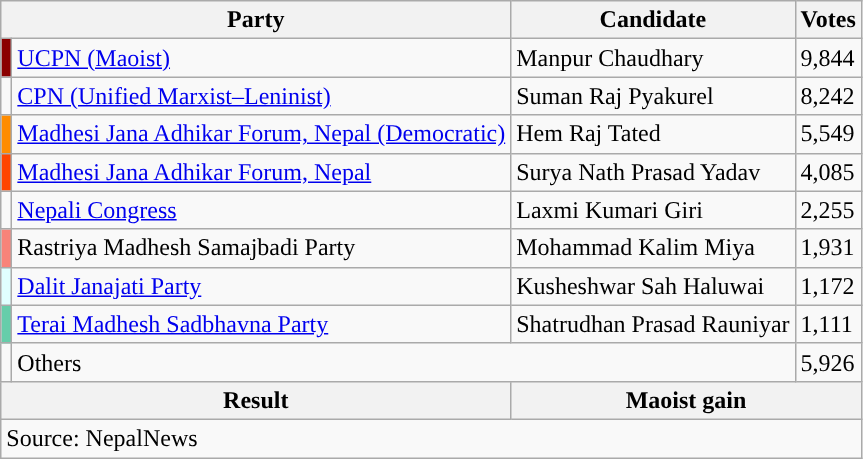<table class="wikitable">
<tr>
<th colspan="2">Party</th>
<th>Candidate</th>
<th>Votes</th>
</tr>
<tr>
<td style="background-color:darkred"></td>
<td><a href='#'>UCPN (Maoist)</a></td>
<td>Manpur Chaudhary</td>
<td>9,844</td>
</tr>
<tr>
<td style="background-color:"></td>
<td><a href='#'>CPN (Unified Marxist–Leninist)</a></td>
<td>Suman Raj Pyakurel</td>
<td>8,242</td>
</tr>
<tr>
<td style="background-color:darkorange"></td>
<td><a href='#'>Madhesi Jana Adhikar Forum, Nepal (Democratic)</a></td>
<td>Hem Raj Tated</td>
<td>5,549</td>
</tr>
<tr>
<td style="background-color:orangered"></td>
<td><a href='#'>Madhesi Jana Adhikar Forum, Nepal</a></td>
<td>Surya Nath Prasad Yadav</td>
<td>4,085</td>
</tr>
<tr>
<td style="background-color:"></td>
<td><a href='#'>Nepali Congress</a></td>
<td>Laxmi Kumari Giri</td>
<td>2,255</td>
</tr>
<tr>
<td style="background-color:#F88379"></td>
<td>Rastriya Madhesh Samajbadi Party</td>
<td>Mohammad Kalim Miya</td>
<td>1,931</td>
</tr>
<tr>
<td style="background-color:#e0ffff"></td>
<td><a href='#'>Dalit Janajati Party</a></td>
<td>Kusheshwar Sah Haluwai</td>
<td>1,172</td>
</tr>
<tr>
<td style="background-color:mediumaquamarine"></td>
<td><a href='#'>Terai Madhesh Sadbhavna Party</a></td>
<td>Shatrudhan Prasad Rauniyar</td>
<td>1,111</td>
</tr>
<tr>
<td></td>
<td colspan="2">Others</td>
<td>5,926</td>
</tr>
<tr>
<th colspan="2">Result</th>
<th colspan="2">Maoist gain</th>
</tr>
<tr>
<td colspan="4">Source: NepalNews</td>
</tr>
</table>
